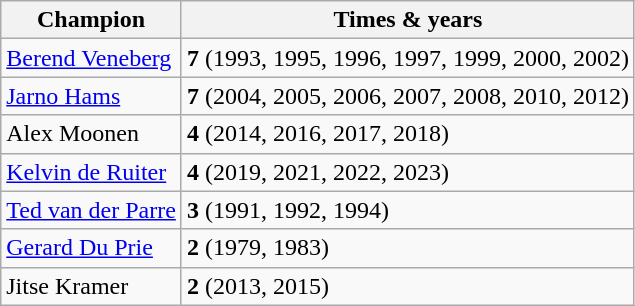<table class="wikitable">
<tr>
<th>Champion</th>
<th>Times & years</th>
</tr>
<tr>
<td> <a href='#'>Berend Veneberg</a></td>
<td><strong>7</strong> (1993, 1995, 1996, 1997, 1999, 2000, 2002)</td>
</tr>
<tr>
<td> <a href='#'>Jarno Hams</a></td>
<td><strong>7</strong> (2004, 2005, 2006, 2007, 2008, 2010, 2012)</td>
</tr>
<tr>
<td> Alex Moonen</td>
<td><strong>4</strong> (2014, 2016, 2017, 2018)</td>
</tr>
<tr>
<td> <a href='#'>Kelvin de Ruiter</a></td>
<td><strong>4</strong> (2019, 2021, 2022, 2023)</td>
</tr>
<tr>
<td> <a href='#'>Ted van der Parre</a></td>
<td><strong>3</strong> (1991, 1992, 1994)</td>
</tr>
<tr>
<td> <a href='#'>Gerard Du Prie</a></td>
<td><strong>2</strong> (1979, 1983)</td>
</tr>
<tr>
<td> Jitse Kramer</td>
<td><strong>2</strong> (2013, 2015)</td>
</tr>
</table>
